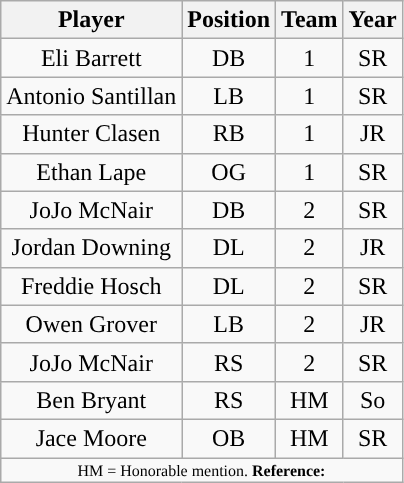<table class="wikitable sortable sortable" style="text-align: center">
<tr align=center>
<th>Player</th>
<th>Position</th>
<th>Team</th>
<th>Year</th>
</tr>
<tr>
<td>Eli Barrett</td>
<td>DB</td>
<td>1</td>
<td>SR</td>
</tr>
<tr>
<td>Antonio Santillan</td>
<td>LB</td>
<td>1</td>
<td>SR</td>
</tr>
<tr>
<td>Hunter Clasen</td>
<td>RB</td>
<td>1</td>
<td>JR</td>
</tr>
<tr>
<td>Ethan Lape</td>
<td>OG</td>
<td>1</td>
<td>SR</td>
</tr>
<tr>
<td>JoJo McNair</td>
<td>DB</td>
<td>2</td>
<td>SR</td>
</tr>
<tr>
<td>Jordan Downing</td>
<td>DL</td>
<td>2</td>
<td>JR</td>
</tr>
<tr>
<td>Freddie Hosch</td>
<td>DL</td>
<td>2</td>
<td>SR</td>
</tr>
<tr>
<td>Owen Grover</td>
<td>LB</td>
<td>2</td>
<td>JR</td>
</tr>
<tr>
<td>JoJo McNair</td>
<td>RS</td>
<td>2</td>
<td>SR</td>
</tr>
<tr>
<td>Ben Bryant</td>
<td>RS</td>
<td>HM</td>
<td>So</td>
</tr>
<tr>
<td>Jace Moore</td>
<td>OB</td>
<td>HM</td>
<td>SR</td>
</tr>
<tr class="sortbottom">
<td colspan="4"  style="font-size:8pt; text-align:center;">HM = Honorable mention. <strong>Reference:</strong></td>
</tr>
</table>
